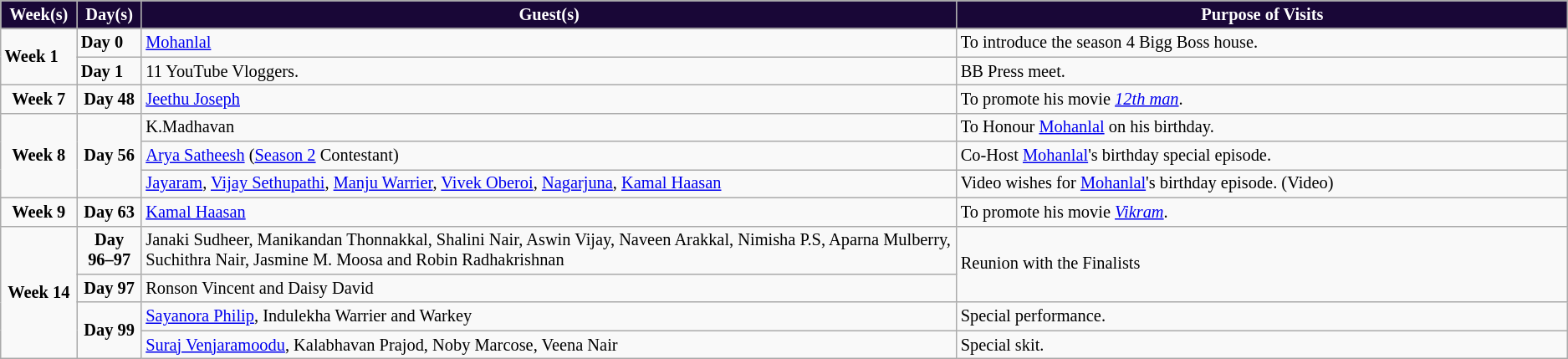<table class="wikitable" style="font-size:85%;">
<tr>
<th width="2%" style="background:#190737; color:white; ">Week(s)</th>
<th width="2%" style="background:#190737; color:white; ">Day(s)</th>
<th width="40%" style="background:#190737; color:white; ">Guest(s)</th>
<th width="30%" style="background:#190737; color:white; ">Purpose of Visits</th>
</tr>
<tr>
<td rowspan=2><strong>Week 1</strong></td>
<td><strong>Day 0</strong></td>
<td><a href='#'>Mohanlal</a></td>
<td>To introduce the season 4 Bigg Boss house.</td>
</tr>
<tr>
<td><strong>Day 1</strong></td>
<td>11 YouTube Vloggers.</td>
<td>BB Press meet.</td>
</tr>
<tr>
<td align=center><strong>Week 7</strong></td>
<td align=center><strong>Day 48</strong></td>
<td><a href='#'>Jeethu Joseph</a></td>
<td>To promote his movie <em><a href='#'>12th man</a></em>.</td>
</tr>
<tr>
<td align=center rowspan=3><strong>Week 8</strong></td>
<td align=center rowspan= 3><strong>Day 56</strong></td>
<td>K.Madhavan</td>
<td>To Honour <a href='#'>Mohanlal</a> on his birthday.</td>
</tr>
<tr>
<td><a href='#'>Arya Satheesh</a> (<a href='#'>Season 2</a> Contestant)</td>
<td>Co-Host <a href='#'>Mohanlal</a>'s birthday special episode.</td>
</tr>
<tr>
<td><a href='#'>Jayaram</a>, <a href='#'>Vijay Sethupathi</a>, <a href='#'>Manju Warrier</a>, <a href='#'>Vivek Oberoi</a>, <a href='#'>Nagarjuna</a>, <a href='#'>Kamal Haasan</a></td>
<td>Video wishes for <a href='#'>Mohanlal</a>'s birthday episode. (Video)</td>
</tr>
<tr>
<td align=center><strong>Week 9</strong></td>
<td align=center><strong>Day 63</strong></td>
<td><a href='#'>Kamal Haasan</a></td>
<td>To promote his movie <em><a href='#'>Vikram</a></em>.</td>
</tr>
<tr>
<td align=center rowspan=4><strong>Week 14</strong></td>
<td align=center><strong>Day 96–97</strong></td>
<td>Janaki Sudheer, Manikandan Thonnakkal, Shalini Nair, Aswin Vijay, Naveen Arakkal, Nimisha P.S, Aparna Mulberry, Suchithra Nair, Jasmine M. Moosa and Robin Radhakrishnan</td>
<td rowspan=2>Reunion with the Finalists</td>
</tr>
<tr>
<td align=center><strong>Day 97</strong></td>
<td>Ronson Vincent and Daisy David</td>
</tr>
<tr>
<td align=center rowspan=2><strong>Day 99</strong></td>
<td><a href='#'>Sayanora Philip</a>, Indulekha Warrier and Warkey</td>
<td>Special performance.</td>
</tr>
<tr>
<td><a href='#'>Suraj Venjaramoodu</a>, Kalabhavan Prajod, Noby Marcose, Veena Nair</td>
<td>Special skit.</td>
</tr>
</table>
